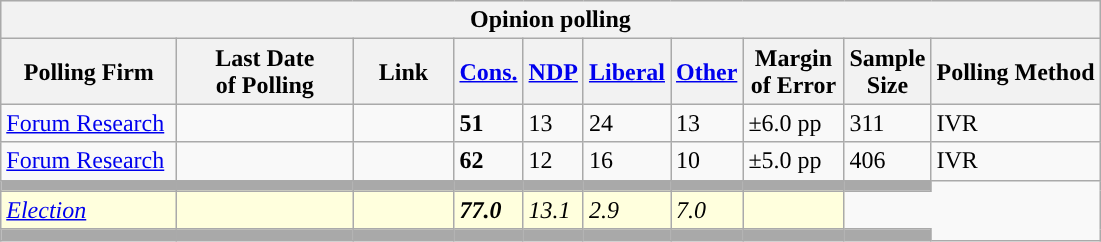<table class="wikitable collapsible sortable collapsed">
<tr style="background:#e9e9e9;">
<th style="width:640px,;" colspan="10">Opinion polling</th>
</tr>
<tr style="background:#e9e9e9;">
<th style="width:110px">Polling Firm</th>
<th style="width:110px">Last Date<br>of Polling</th>
<th style="width:60px" class="unsortable">Link</th>
<th style="background-color:"><a href='#'>Cons.</a></th>
<th style="background-color:"><a href='#'>NDP</a></th>
<th style="background-color:"><a href='#'>Liberal</a></th>
<th style="background-color:"><a href='#'>Other</a></th>
<th style="width:60px;" class=unsortable>Margin<br>of Error</th>
<th style="width:50px;" class=unsortable>Sample<br>Size</th>
<th class=unsortable>Polling Method</th>
</tr>
<tr>
<td><a href='#'>Forum Research</a></td>
<td></td>
<td></td>
<td><strong>51</strong></td>
<td>13</td>
<td>24</td>
<td>13</td>
<td>±6.0 pp</td>
<td>311</td>
<td>IVR</td>
</tr>
<tr>
<td><a href='#'>Forum Research</a></td>
<td></td>
<td></td>
<td><strong>62</strong></td>
<td>12</td>
<td>16</td>
<td>10</td>
<td>±5.0 pp</td>
<td>406</td>
<td>IVR</td>
</tr>
<tr style="background:Darkgrey;">
<td></td>
<td></td>
<td></td>
<td></td>
<td></td>
<td></td>
<td></td>
<td></td>
<td></td>
</tr>
<tr>
<td style="background:#ffd;"><em><a href='#'>Election</a></em></td>
<td style="background:#ffd;"></td>
<td style="background:#ffd;"></td>
<td style="background:#ffd;"><strong><em>77.0</em></strong></td>
<td style="background:#ffd;"><em>13.1</em></td>
<td style="background:#ffd;"><em>2.9</em></td>
<td style="background:#ffd;"><em>7.0</em></td>
<td style="background:#ffd;"></td>
</tr>
<tr style="background:Darkgrey;">
<td></td>
<td></td>
<td></td>
<td></td>
<td></td>
<td></td>
<td></td>
<td></td>
<td></td>
</tr>
</table>
